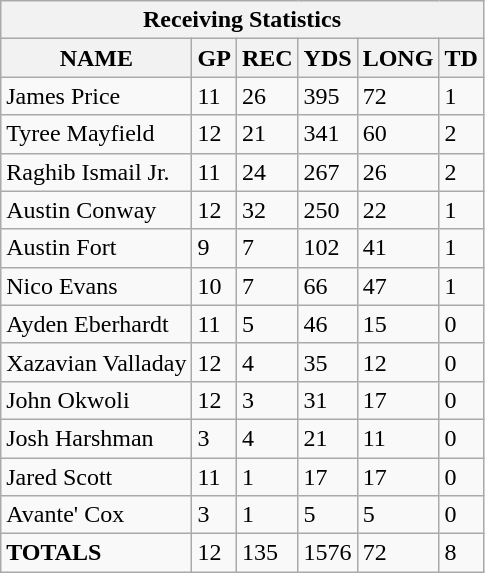<table class="wikitable sortable collapsible collapsed">
<tr>
<th colspan="7">Receiving Statistics</th>
</tr>
<tr>
<th>NAME</th>
<th>GP</th>
<th>REC</th>
<th>YDS</th>
<th>LONG</th>
<th>TD</th>
</tr>
<tr>
<td>James Price</td>
<td>11</td>
<td>26</td>
<td>395</td>
<td>72</td>
<td>1</td>
</tr>
<tr>
<td>Tyree Mayfield</td>
<td>12</td>
<td>21</td>
<td>341</td>
<td>60</td>
<td>2</td>
</tr>
<tr>
<td>Raghib Ismail Jr.</td>
<td>11</td>
<td>24</td>
<td>267</td>
<td>26</td>
<td>2</td>
</tr>
<tr>
<td>Austin Conway</td>
<td>12</td>
<td>32</td>
<td>250</td>
<td>22</td>
<td>1</td>
</tr>
<tr>
<td>Austin Fort</td>
<td>9</td>
<td>7</td>
<td>102</td>
<td>41</td>
<td>1</td>
</tr>
<tr>
<td>Nico Evans</td>
<td>10</td>
<td>7</td>
<td>66</td>
<td>47</td>
<td>1</td>
</tr>
<tr>
<td>Ayden Eberhardt</td>
<td>11</td>
<td>5</td>
<td>46</td>
<td>15</td>
<td>0</td>
</tr>
<tr>
<td>Xazavian Valladay</td>
<td>12</td>
<td>4</td>
<td>35</td>
<td>12</td>
<td>0</td>
</tr>
<tr>
<td>John Okwoli</td>
<td>12</td>
<td>3</td>
<td>31</td>
<td>17</td>
<td>0</td>
</tr>
<tr>
<td>Josh Harshman</td>
<td>3</td>
<td>4</td>
<td>21</td>
<td>11</td>
<td>0</td>
</tr>
<tr>
<td>Jared Scott</td>
<td>11</td>
<td>1</td>
<td>17</td>
<td>17</td>
<td>0</td>
</tr>
<tr>
<td>Avante' Cox</td>
<td>3</td>
<td>1</td>
<td>5</td>
<td>5</td>
<td>0</td>
</tr>
<tr>
<td><strong>TOTALS</strong></td>
<td>12</td>
<td>135</td>
<td>1576</td>
<td>72</td>
<td>8</td>
</tr>
</table>
